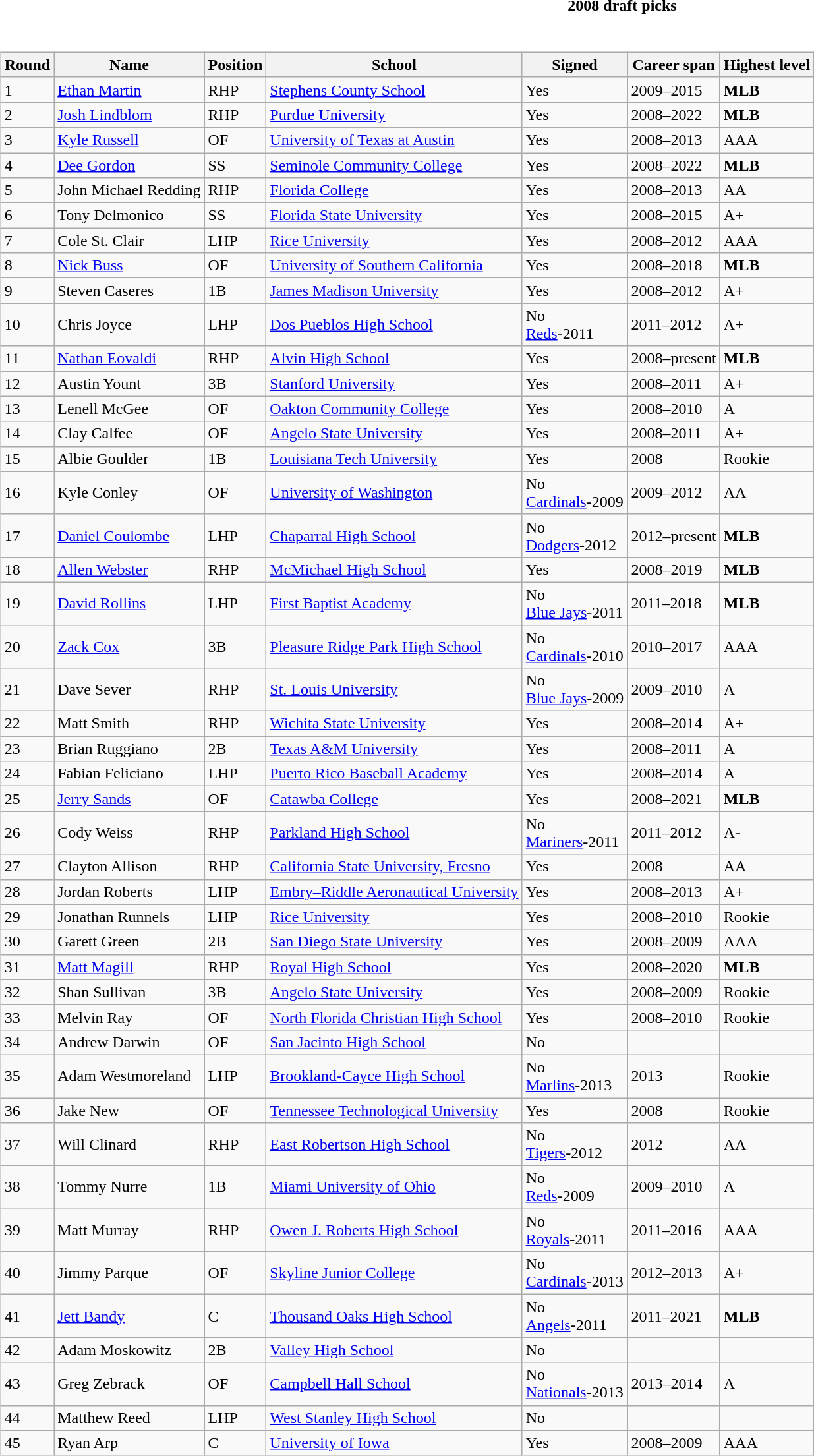<table class="toccolours collapsible collapsed" style="width:100%; background:inherit">
<tr>
<th>2008 draft picks</th>
</tr>
<tr>
<td><br><table class="wikitable">
<tr>
<th>Round</th>
<th>Name</th>
<th>Position</th>
<th>School</th>
<th>Signed</th>
<th>Career span</th>
<th>Highest level</th>
</tr>
<tr>
<td>1</td>
<td><a href='#'>Ethan Martin</a></td>
<td>RHP</td>
<td><a href='#'>Stephens County School</a></td>
<td>Yes</td>
<td>2009–2015</td>
<td><strong>MLB</strong></td>
</tr>
<tr>
<td>2</td>
<td><a href='#'>Josh Lindblom</a></td>
<td>RHP</td>
<td><a href='#'>Purdue University</a></td>
<td>Yes</td>
<td>2008–2022</td>
<td><strong>MLB</strong></td>
</tr>
<tr>
<td>3</td>
<td><a href='#'>Kyle Russell</a></td>
<td>OF</td>
<td><a href='#'>University of Texas at Austin</a></td>
<td>Yes</td>
<td>2008–2013</td>
<td>AAA</td>
</tr>
<tr>
<td>4</td>
<td><a href='#'>Dee Gordon</a></td>
<td>SS</td>
<td><a href='#'>Seminole Community College</a></td>
<td>Yes</td>
<td>2008–2022</td>
<td><strong>MLB</strong></td>
</tr>
<tr>
<td>5</td>
<td>John Michael Redding</td>
<td>RHP</td>
<td><a href='#'>Florida College</a></td>
<td>Yes</td>
<td>2008–2013</td>
<td>AA</td>
</tr>
<tr>
<td>6</td>
<td>Tony Delmonico</td>
<td>SS</td>
<td><a href='#'>Florida State University</a></td>
<td>Yes</td>
<td>2008–2015</td>
<td>A+</td>
</tr>
<tr>
<td>7</td>
<td>Cole St. Clair</td>
<td>LHP</td>
<td><a href='#'>Rice University</a></td>
<td>Yes</td>
<td>2008–2012</td>
<td>AAA</td>
</tr>
<tr>
<td>8</td>
<td><a href='#'>Nick Buss</a></td>
<td>OF</td>
<td><a href='#'>University of Southern California</a></td>
<td>Yes</td>
<td>2008–2018</td>
<td><strong>MLB</strong></td>
</tr>
<tr>
<td>9</td>
<td>Steven Caseres</td>
<td>1B</td>
<td><a href='#'>James Madison University</a></td>
<td>Yes</td>
<td>2008–2012</td>
<td>A+</td>
</tr>
<tr>
<td>10</td>
<td>Chris Joyce</td>
<td>LHP</td>
<td><a href='#'>Dos Pueblos High School</a></td>
<td>No<br><a href='#'>Reds</a>-2011</td>
<td>2011–2012</td>
<td>A+</td>
</tr>
<tr>
<td>11</td>
<td><a href='#'>Nathan Eovaldi</a></td>
<td>RHP</td>
<td><a href='#'>Alvin High School</a></td>
<td>Yes</td>
<td>2008–present</td>
<td><strong>MLB</strong></td>
</tr>
<tr>
<td>12</td>
<td>Austin Yount</td>
<td>3B</td>
<td><a href='#'>Stanford University</a></td>
<td>Yes</td>
<td>2008–2011</td>
<td>A+</td>
</tr>
<tr>
<td>13</td>
<td>Lenell McGee</td>
<td>OF</td>
<td><a href='#'>Oakton Community College</a></td>
<td>Yes</td>
<td>2008–2010</td>
<td>A</td>
</tr>
<tr>
<td>14</td>
<td>Clay Calfee</td>
<td>OF</td>
<td><a href='#'>Angelo State University</a></td>
<td>Yes</td>
<td>2008–2011</td>
<td>A+</td>
</tr>
<tr>
<td>15</td>
<td>Albie Goulder</td>
<td>1B</td>
<td><a href='#'>Louisiana Tech University</a></td>
<td>Yes</td>
<td>2008</td>
<td>Rookie</td>
</tr>
<tr>
<td>16</td>
<td>Kyle Conley</td>
<td>OF</td>
<td><a href='#'>University of Washington</a></td>
<td>No<br><a href='#'>Cardinals</a>-2009</td>
<td>2009–2012</td>
<td>AA</td>
</tr>
<tr>
<td>17</td>
<td><a href='#'>Daniel Coulombe</a></td>
<td>LHP</td>
<td><a href='#'>Chaparral High School</a></td>
<td>No<br><a href='#'>Dodgers</a>-2012</td>
<td>2012–present</td>
<td><strong>MLB</strong></td>
</tr>
<tr>
<td>18</td>
<td><a href='#'>Allen Webster</a></td>
<td>RHP</td>
<td><a href='#'>McMichael High School</a></td>
<td>Yes</td>
<td>2008–2019</td>
<td><strong>MLB</strong></td>
</tr>
<tr>
<td>19</td>
<td><a href='#'>David Rollins</a></td>
<td>LHP</td>
<td><a href='#'>First Baptist Academy</a></td>
<td>No<br><a href='#'>Blue Jays</a>-2011</td>
<td>2011–2018</td>
<td><strong>MLB</strong></td>
</tr>
<tr>
<td>20</td>
<td><a href='#'>Zack Cox</a></td>
<td>3B</td>
<td><a href='#'>Pleasure Ridge Park High School</a></td>
<td>No <br><a href='#'>Cardinals</a>-2010</td>
<td>2010–2017</td>
<td>AAA</td>
</tr>
<tr>
<td>21</td>
<td>Dave Sever</td>
<td>RHP</td>
<td><a href='#'>St. Louis University</a></td>
<td>No<br><a href='#'>Blue Jays</a>-2009</td>
<td>2009–2010</td>
<td>A</td>
</tr>
<tr>
<td>22</td>
<td>Matt Smith</td>
<td>RHP</td>
<td><a href='#'>Wichita State University</a></td>
<td>Yes</td>
<td>2008–2014</td>
<td>A+</td>
</tr>
<tr>
<td>23</td>
<td>Brian Ruggiano</td>
<td>2B</td>
<td><a href='#'>Texas A&M University</a></td>
<td>Yes</td>
<td>2008–2011</td>
<td>A</td>
</tr>
<tr>
<td>24</td>
<td>Fabian Feliciano</td>
<td>LHP</td>
<td><a href='#'>Puerto Rico Baseball Academy</a></td>
<td>Yes</td>
<td>2008–2014</td>
<td>A</td>
</tr>
<tr>
<td>25</td>
<td><a href='#'>Jerry Sands</a></td>
<td>OF</td>
<td><a href='#'>Catawba College</a></td>
<td>Yes</td>
<td>2008–2021</td>
<td><strong>MLB</strong></td>
</tr>
<tr>
<td>26</td>
<td>Cody Weiss</td>
<td>RHP</td>
<td><a href='#'>Parkland High School</a></td>
<td>No <br><a href='#'>Mariners</a>-2011</td>
<td>2011–2012</td>
<td>A-</td>
</tr>
<tr>
<td>27</td>
<td>Clayton Allison</td>
<td>RHP</td>
<td><a href='#'>California State University, Fresno</a></td>
<td>Yes</td>
<td>2008</td>
<td>AA</td>
</tr>
<tr>
<td>28</td>
<td>Jordan Roberts</td>
<td>LHP</td>
<td><a href='#'>Embry–Riddle Aeronautical University</a></td>
<td>Yes</td>
<td>2008–2013</td>
<td>A+</td>
</tr>
<tr>
<td>29</td>
<td>Jonathan Runnels</td>
<td>LHP</td>
<td><a href='#'>Rice University</a></td>
<td>Yes</td>
<td>2008–2010</td>
<td>Rookie</td>
</tr>
<tr>
<td>30</td>
<td>Garett Green</td>
<td>2B</td>
<td><a href='#'>San Diego State University</a></td>
<td>Yes</td>
<td>2008–2009</td>
<td>AAA</td>
</tr>
<tr>
<td>31</td>
<td><a href='#'>Matt Magill</a></td>
<td>RHP</td>
<td><a href='#'>Royal High School</a></td>
<td>Yes</td>
<td>2008–2020</td>
<td><strong>MLB</strong></td>
</tr>
<tr>
<td>32</td>
<td>Shan Sullivan</td>
<td>3B</td>
<td><a href='#'>Angelo State University</a></td>
<td>Yes</td>
<td>2008–2009</td>
<td>Rookie</td>
</tr>
<tr>
<td>33</td>
<td>Melvin Ray</td>
<td>OF</td>
<td><a href='#'>North Florida Christian High School</a></td>
<td>Yes</td>
<td>2008–2010</td>
<td>Rookie</td>
</tr>
<tr>
<td>34</td>
<td>Andrew Darwin</td>
<td>OF</td>
<td><a href='#'>San Jacinto High School</a></td>
<td>No</td>
<td></td>
<td></td>
</tr>
<tr>
<td>35</td>
<td>Adam Westmoreland</td>
<td>LHP</td>
<td><a href='#'>Brookland-Cayce High School</a></td>
<td>No  <br><a href='#'>Marlins</a>-2013</td>
<td>2013</td>
<td>Rookie</td>
</tr>
<tr>
<td>36</td>
<td>Jake New</td>
<td>OF</td>
<td><a href='#'>Tennessee Technological University</a></td>
<td>Yes</td>
<td>2008</td>
<td>Rookie</td>
</tr>
<tr>
<td>37</td>
<td>Will Clinard</td>
<td>RHP</td>
<td><a href='#'>East Robertson High School</a></td>
<td>No<br><a href='#'>Tigers</a>-2012</td>
<td>2012</td>
<td>AA</td>
</tr>
<tr>
<td>38</td>
<td>Tommy Nurre</td>
<td>1B</td>
<td><a href='#'>Miami University of Ohio</a></td>
<td>No<br><a href='#'>Reds</a>-2009</td>
<td>2009–2010</td>
<td>A</td>
</tr>
<tr>
<td>39</td>
<td>Matt Murray</td>
<td>RHP</td>
<td><a href='#'>Owen J. Roberts High School</a></td>
<td>No<br><a href='#'>Royals</a>-2011</td>
<td>2011–2016</td>
<td>AAA</td>
</tr>
<tr>
<td>40</td>
<td>Jimmy Parque</td>
<td>OF</td>
<td><a href='#'>Skyline Junior College</a></td>
<td>No <br><a href='#'>Cardinals</a>-2013</td>
<td>2012–2013</td>
<td>A+</td>
</tr>
<tr>
<td>41</td>
<td><a href='#'>Jett Bandy</a></td>
<td>C</td>
<td><a href='#'>Thousand Oaks High School</a></td>
<td>No<br><a href='#'>Angels</a>-2011</td>
<td>2011–2021</td>
<td><strong>MLB</strong></td>
</tr>
<tr>
<td>42</td>
<td>Adam Moskowitz</td>
<td>2B</td>
<td><a href='#'>Valley High School</a></td>
<td>No</td>
<td></td>
<td></td>
</tr>
<tr>
<td>43</td>
<td>Greg Zebrack</td>
<td>OF</td>
<td><a href='#'>Campbell Hall School</a></td>
<td>No<br><a href='#'>Nationals</a>-2013</td>
<td>2013–2014</td>
<td>A</td>
</tr>
<tr>
<td>44</td>
<td>Matthew Reed</td>
<td>LHP</td>
<td><a href='#'>West Stanley High School</a></td>
<td>No</td>
<td></td>
<td></td>
</tr>
<tr>
<td>45</td>
<td>Ryan Arp</td>
<td>C</td>
<td><a href='#'>University of Iowa</a></td>
<td>Yes</td>
<td>2008–2009</td>
<td>AAA</td>
</tr>
</table>
</td>
</tr>
</table>
